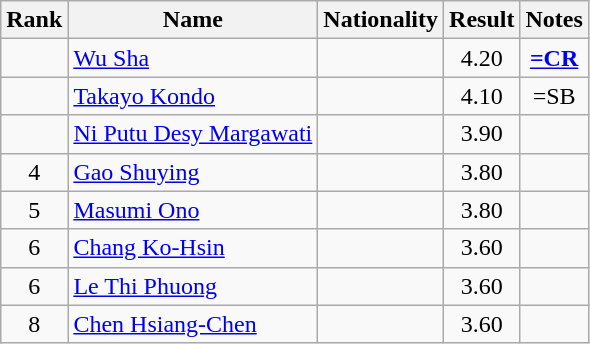<table class="wikitable sortable" style="text-align:center">
<tr>
<th>Rank</th>
<th>Name</th>
<th>Nationality</th>
<th>Result</th>
<th>Notes</th>
</tr>
<tr>
<td></td>
<td align=left><a href='#'>Wu Sha</a></td>
<td align=left></td>
<td>4.20</td>
<td><strong><a href='#'>=CR</a></strong></td>
</tr>
<tr>
<td></td>
<td align=left><a href='#'>Takayo Kondo</a></td>
<td align=left></td>
<td>4.10</td>
<td>=SB</td>
</tr>
<tr>
<td></td>
<td align=left><a href='#'>Ni Putu Desy Margawati</a></td>
<td align=left></td>
<td>3.90</td>
<td></td>
</tr>
<tr>
<td>4</td>
<td align=left><a href='#'>Gao Shuying</a></td>
<td align=left></td>
<td>3.80</td>
<td></td>
</tr>
<tr>
<td>5</td>
<td align=left><a href='#'>Masumi Ono</a></td>
<td align=left></td>
<td>3.80</td>
<td></td>
</tr>
<tr>
<td>6</td>
<td align=left><a href='#'>Chang Ko-Hsin</a></td>
<td align=left></td>
<td>3.60</td>
<td></td>
</tr>
<tr>
<td>6</td>
<td align=left><a href='#'>Le Thi Phuong</a></td>
<td align=left></td>
<td>3.60</td>
<td></td>
</tr>
<tr>
<td>8</td>
<td align=left><a href='#'>Chen Hsiang-Chen</a></td>
<td align=left></td>
<td>3.60</td>
<td></td>
</tr>
</table>
